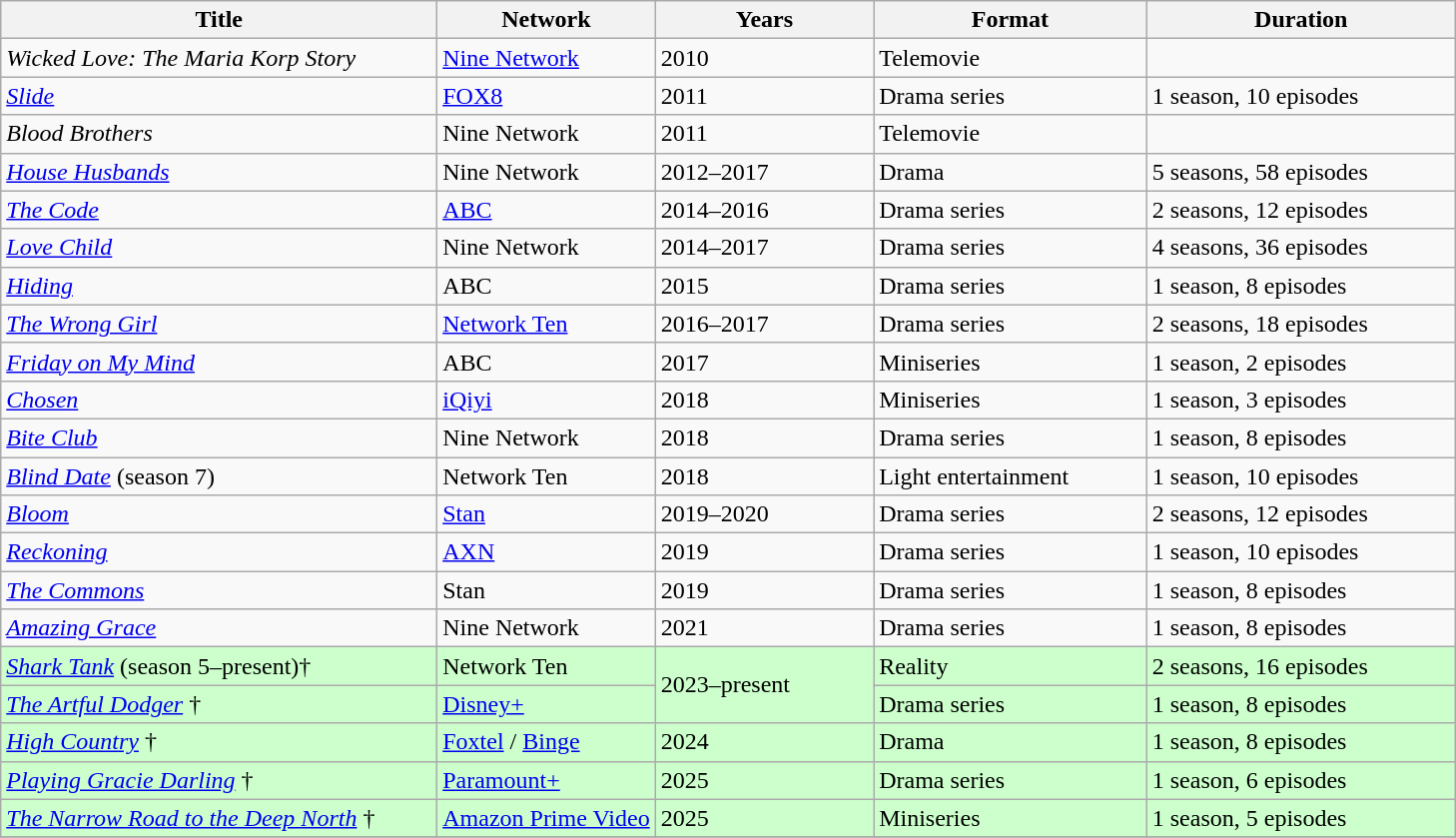<table class="wikitable sortable">
<tr>
<th style="width:30%;">Title</th>
<th style="width:15%;">Network</th>
<th style="width:15%;">Years</th>
<th>Format</th>
<th>Duration</th>
</tr>
<tr>
<td><em>Wicked Love: The Maria Korp Story</em></td>
<td><a href='#'>Nine Network</a></td>
<td>2010</td>
<td>Telemovie</td>
<td></td>
</tr>
<tr>
<td><em><a href='#'>Slide</a></em></td>
<td><a href='#'>FOX8</a></td>
<td>2011</td>
<td>Drama series</td>
<td>1 season, 10 episodes</td>
</tr>
<tr>
<td><em>Blood Brothers</em></td>
<td>Nine Network</td>
<td>2011</td>
<td>Telemovie</td>
<td></td>
</tr>
<tr>
<td><em><a href='#'>House Husbands</a></em></td>
<td>Nine Network</td>
<td>2012–2017</td>
<td>Drama</td>
<td>5 seasons, 58 episodes</td>
</tr>
<tr>
<td><em><a href='#'>The Code</a></em></td>
<td><a href='#'>ABC</a></td>
<td>2014–2016</td>
<td>Drama series</td>
<td>2 seasons, 12 episodes</td>
</tr>
<tr>
<td><em><a href='#'>Love Child</a></em></td>
<td>Nine Network</td>
<td>2014–2017</td>
<td>Drama series</td>
<td>4 seasons, 36 episodes</td>
</tr>
<tr>
<td><em><a href='#'>Hiding</a></em></td>
<td>ABC</td>
<td>2015</td>
<td>Drama series</td>
<td>1 season, 8 episodes</td>
</tr>
<tr>
<td><em><a href='#'>The Wrong Girl</a></em></td>
<td><a href='#'>Network Ten</a></td>
<td>2016–2017</td>
<td>Drama series</td>
<td>2 seasons, 18 episodes</td>
</tr>
<tr>
<td><em><a href='#'>Friday on My Mind</a></em></td>
<td>ABC</td>
<td>2017</td>
<td>Miniseries</td>
<td>1 season, 2 episodes</td>
</tr>
<tr>
<td><em><a href='#'>Chosen</a></em></td>
<td><a href='#'>iQiyi</a></td>
<td>2018</td>
<td>Miniseries</td>
<td>1 season, 3 episodes</td>
</tr>
<tr>
<td><em><a href='#'>Bite Club</a></em></td>
<td>Nine Network</td>
<td>2018</td>
<td>Drama series</td>
<td>1 season, 8 episodes</td>
</tr>
<tr>
<td><em><a href='#'>Blind Date</a></em> (season 7)</td>
<td>Network Ten</td>
<td>2018</td>
<td>Light entertainment</td>
<td>1 season, 10 episodes</td>
</tr>
<tr>
<td><em><a href='#'>Bloom</a></em></td>
<td><a href='#'>Stan</a></td>
<td>2019–2020</td>
<td>Drama series</td>
<td>2 seasons, 12 episodes</td>
</tr>
<tr>
<td><em><a href='#'>Reckoning</a></em></td>
<td><a href='#'>AXN</a></td>
<td>2019</td>
<td>Drama series</td>
<td>1 season, 10 episodes</td>
</tr>
<tr>
<td><em><a href='#'>The Commons</a></em></td>
<td>Stan</td>
<td>2019</td>
<td>Drama series</td>
<td>1 season, 8 episodes</td>
</tr>
<tr>
<td><em><a href='#'>Amazing Grace</a></em></td>
<td>Nine Network</td>
<td>2021</td>
<td>Drama series</td>
<td>1 season, 8 episodes</td>
</tr>
<tr style="background: #CCFFCC;">
<td><em><a href='#'>Shark Tank</a></em> (season 5–present)†</td>
<td>Network Ten</td>
<td rowspan="2">2023–present</td>
<td>Reality</td>
<td>2 seasons, 16 episodes</td>
</tr>
<tr style="background: #CCFFCC;">
<td><em><a href='#'>The Artful Dodger</a></em> †</td>
<td><a href='#'>Disney+</a></td>
<td>Drama series</td>
<td>1 season, 8 episodes</td>
</tr>
<tr style="background: #CCFFCC;">
<td><em><a href='#'>High Country</a></em> †</td>
<td><a href='#'>Foxtel</a> / <a href='#'>Binge</a></td>
<td>2024</td>
<td>Drama</td>
<td>1 season, 8 episodes</td>
</tr>
<tr style="background: #CCFFCC;">
<td><em><a href='#'>Playing Gracie Darling</a></em> †</td>
<td><a href='#'>Paramount+</a></td>
<td>2025</td>
<td>Drama series</td>
<td>1 season, 6 episodes</td>
</tr>
<tr style="background: #CCFFCC;">
<td><em><a href='#'>The Narrow Road to the Deep North</a></em> †</td>
<td><a href='#'>Amazon Prime Video</a></td>
<td>2025</td>
<td>Miniseries</td>
<td>1 season, 5 episodes</td>
</tr>
<tr>
</tr>
</table>
